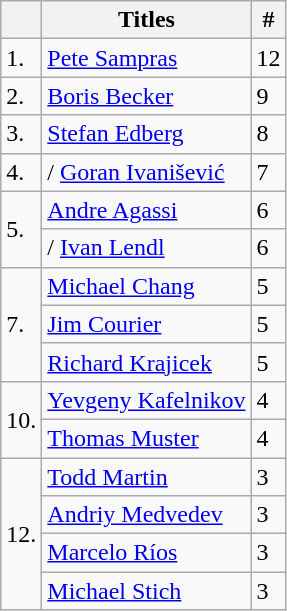<table class=wikitable>
<tr>
<th></th>
<th>Titles</th>
<th>#</th>
</tr>
<tr>
<td>1.</td>
<td> <a href='#'>Pete Sampras</a></td>
<td>12</td>
</tr>
<tr>
<td>2.</td>
<td> <a href='#'>Boris Becker</a></td>
<td>9</td>
</tr>
<tr>
<td>3.</td>
<td> <a href='#'>Stefan Edberg</a></td>
<td>8</td>
</tr>
<tr>
<td>4.</td>
<td>/ <a href='#'>Goran Ivanišević</a></td>
<td>7</td>
</tr>
<tr>
<td rowspan=2>5.</td>
<td> <a href='#'>Andre Agassi</a></td>
<td>6</td>
</tr>
<tr>
<td>/ <a href='#'>Ivan Lendl</a></td>
<td>6</td>
</tr>
<tr>
<td rowspan=3>7.</td>
<td> <a href='#'>Michael Chang</a></td>
<td>5</td>
</tr>
<tr>
<td> <a href='#'>Jim Courier</a></td>
<td>5</td>
</tr>
<tr>
<td> <a href='#'>Richard Krajicek</a></td>
<td>5</td>
</tr>
<tr>
<td rowspan=2>10.</td>
<td> <a href='#'>Yevgeny Kafelnikov</a></td>
<td>4</td>
</tr>
<tr>
<td> <a href='#'>Thomas Muster</a></td>
<td>4</td>
</tr>
<tr>
<td rowspan=4>12.</td>
<td> <a href='#'>Todd Martin</a></td>
<td>3</td>
</tr>
<tr>
<td> <a href='#'>Andriy Medvedev</a></td>
<td>3</td>
</tr>
<tr>
<td> <a href='#'>Marcelo Ríos</a></td>
<td>3</td>
</tr>
<tr>
<td> <a href='#'>Michael Stich</a></td>
<td>3</td>
</tr>
</table>
